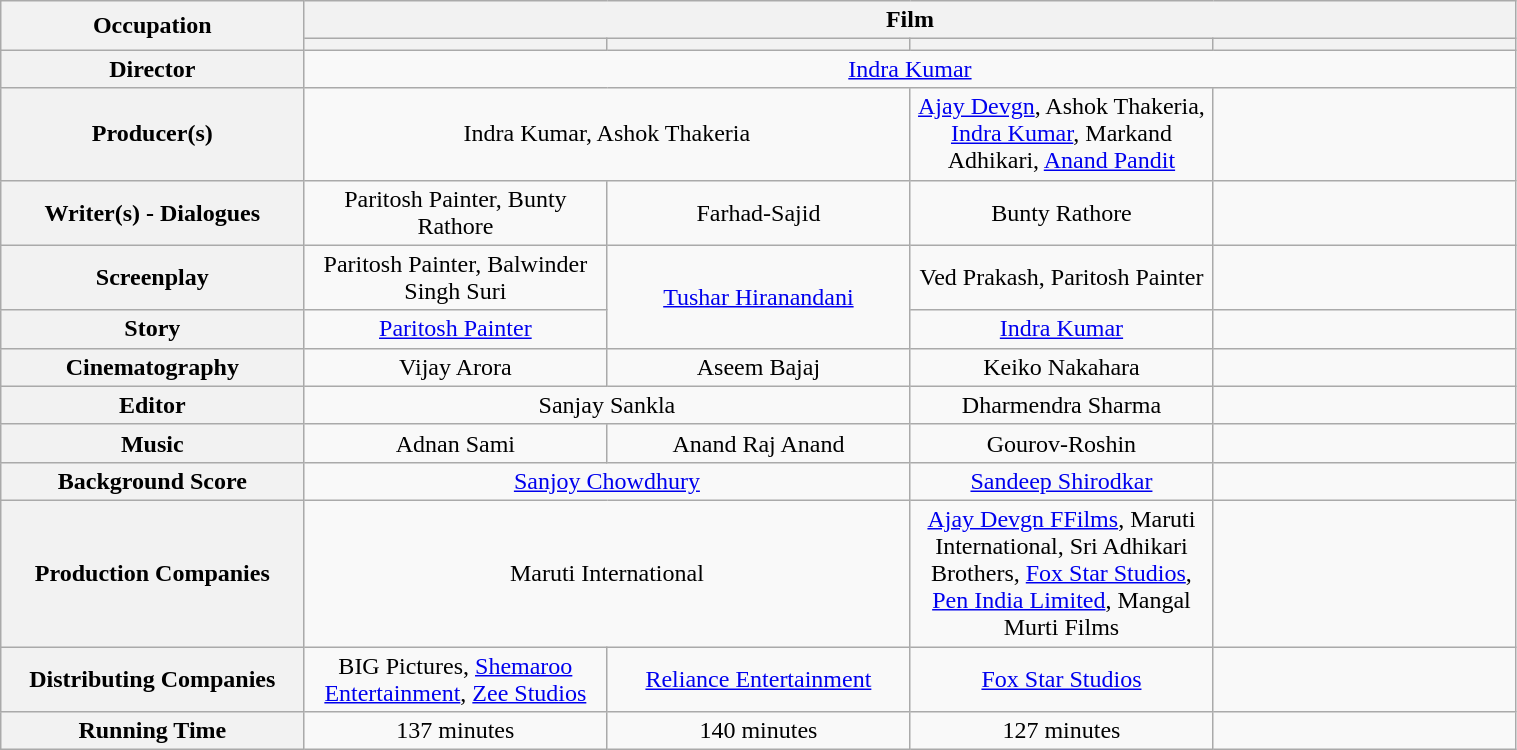<table class="wikitable"  style="text-align:center; width:80%;">
<tr>
<th rowspan="2">Occupation</th>
<th colspan="4">Film</th>
</tr>
<tr>
<th style="width:20%;"></th>
<th style="width:20%;"></th>
<th style="width:20%;"></th>
<th style="width:20%;"></th>
</tr>
<tr>
<th>Director</th>
<td colspan="4"><a href='#'>Indra Kumar</a></td>
</tr>
<tr>
<th>Producer(s)</th>
<td colspan=2>Indra Kumar, Ashok Thakeria</td>
<td><a href='#'>Ajay Devgn</a>, Ashok Thakeria, <a href='#'>Indra Kumar</a>, Markand Adhikari, <a href='#'>Anand Pandit</a></td>
<td></td>
</tr>
<tr>
<th>Writer(s) - Dialogues</th>
<td>Paritosh Painter, Bunty Rathore</td>
<td>Farhad-Sajid</td>
<td>Bunty Rathore</td>
<td></td>
</tr>
<tr>
<th>Screenplay</th>
<td>Paritosh Painter, Balwinder Singh Suri</td>
<td rowspan=2><a href='#'>Tushar Hiranandani</a></td>
<td>Ved Prakash, Paritosh Painter</td>
<td></td>
</tr>
<tr>
<th>Story</th>
<td><a href='#'>Paritosh Painter</a></td>
<td><a href='#'>Indra Kumar</a></td>
<td></td>
</tr>
<tr>
<th>Cinematography</th>
<td>Vijay Arora</td>
<td>Aseem Bajaj</td>
<td>Keiko Nakahara</td>
<td></td>
</tr>
<tr>
<th>Editor</th>
<td Colspan=2>Sanjay Sankla</td>
<td>Dharmendra Sharma</td>
<td></td>
</tr>
<tr>
<th>Music</th>
<td>Adnan Sami</td>
<td>Anand Raj Anand</td>
<td>Gourov-Roshin</td>
<td></td>
</tr>
<tr>
<th>Background Score</th>
<td colspan=2><a href='#'>Sanjoy Chowdhury</a></td>
<td><a href='#'>Sandeep Shirodkar</a></td>
<td></td>
</tr>
<tr>
<th>Production Companies</th>
<td colspan=2>Maruti International</td>
<td><a href='#'>Ajay Devgn FFilms</a>, Maruti International, Sri Adhikari Brothers, <a href='#'>Fox Star Studios</a>, <a href='#'>Pen India Limited</a>, Mangal Murti Films</td>
<td></td>
</tr>
<tr>
<th>Distributing Companies</th>
<td>BIG Pictures, <a href='#'>Shemaroo Entertainment</a>, <a href='#'>Zee Studios</a></td>
<td><a href='#'>Reliance Entertainment</a></td>
<td><a href='#'>Fox Star Studios</a></td>
<td></td>
</tr>
<tr>
<th>Running Time</th>
<td>137 minutes</td>
<td>140 minutes</td>
<td>127 minutes</td>
<td></td>
</tr>
</table>
